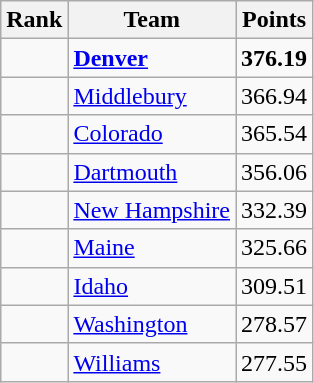<table class="wikitable sortable" style="text-align:center">
<tr>
<th>Rank</th>
<th>Team</th>
<th>Points</th>
</tr>
<tr>
<td></td>
<td align=left><strong><a href='#'>Denver</a></strong></td>
<td><strong>376.19</strong></td>
</tr>
<tr>
<td></td>
<td align=left><a href='#'>Middlebury</a></td>
<td>366.94</td>
</tr>
<tr>
<td></td>
<td align=left><a href='#'>Colorado</a></td>
<td>365.54</td>
</tr>
<tr>
<td></td>
<td align=left><a href='#'>Dartmouth</a></td>
<td>356.06</td>
</tr>
<tr>
<td></td>
<td align=left><a href='#'>New Hampshire</a></td>
<td>332.39</td>
</tr>
<tr>
<td></td>
<td align=left><a href='#'>Maine</a></td>
<td>325.66</td>
</tr>
<tr>
<td></td>
<td align=left><a href='#'>Idaho</a></td>
<td>309.51</td>
</tr>
<tr>
<td></td>
<td align=left><a href='#'>Washington</a></td>
<td>278.57</td>
</tr>
<tr>
<td></td>
<td align=left><a href='#'>Williams</a></td>
<td>277.55</td>
</tr>
</table>
